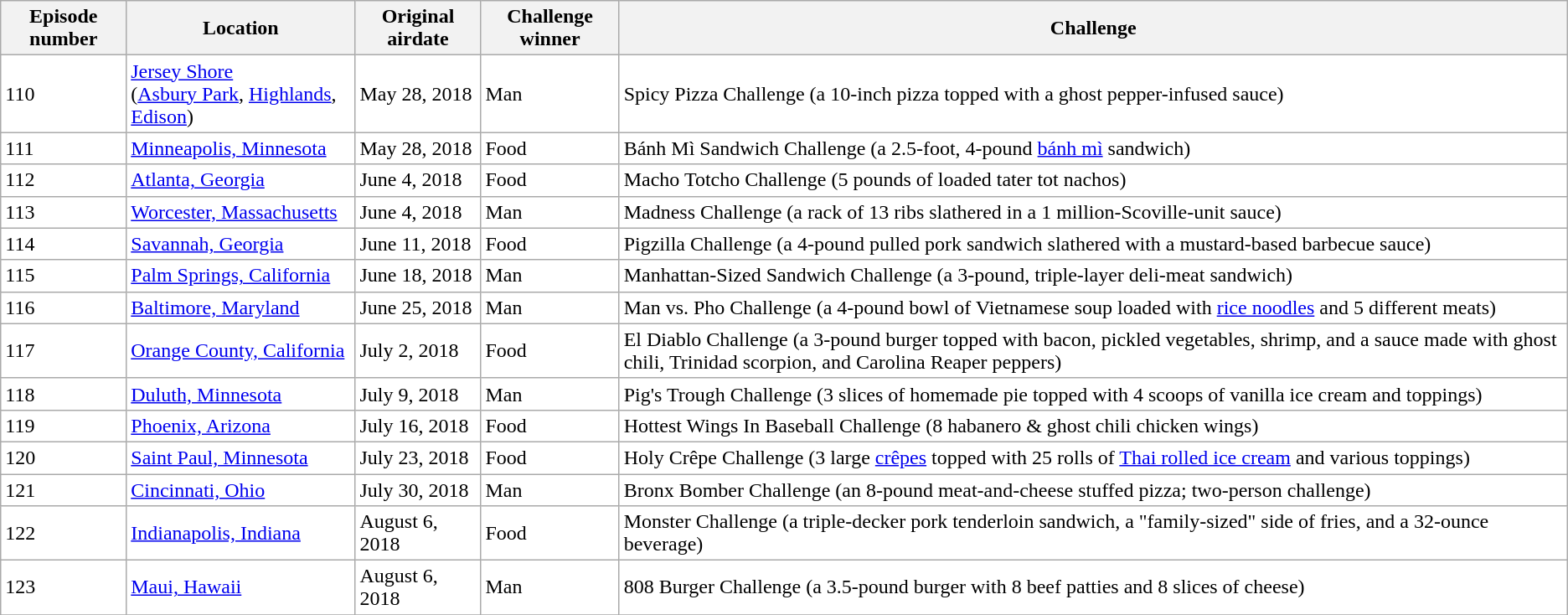<table class="wikitable sortable" border="2" style="background: White;">
<tr>
<th>Episode number</th>
<th>Location</th>
<th>Original airdate</th>
<th>Challenge winner</th>
<th>Challenge</th>
</tr>
<tr>
<td>110</td>
<td><a href='#'>Jersey Shore</a> <br>(<a href='#'>Asbury Park</a>, <a href='#'>Highlands</a>, <a href='#'>Edison</a>)</td>
<td>May 28, 2018</td>
<td>Man</td>
<td>Spicy Pizza Challenge (a 10-inch pizza topped with a ghost pepper-infused sauce)</td>
</tr>
<tr>
<td>111</td>
<td><a href='#'>Minneapolis, Minnesota</a></td>
<td>May 28, 2018</td>
<td>Food</td>
<td>Bánh Mì Sandwich Challenge (a 2.5-foot, 4-pound <a href='#'>bánh mì</a> sandwich)</td>
</tr>
<tr>
<td>112</td>
<td><a href='#'>Atlanta, Georgia</a></td>
<td>June 4, 2018</td>
<td>Food</td>
<td>Macho Totcho Challenge (5 pounds of loaded tater tot nachos)</td>
</tr>
<tr>
<td>113</td>
<td><a href='#'>Worcester, Massachusetts</a></td>
<td>June 4, 2018</td>
<td>Man</td>
<td>Madness Challenge (a rack of 13 ribs slathered in a 1 million-Scoville-unit sauce)</td>
</tr>
<tr>
<td>114</td>
<td><a href='#'>Savannah, Georgia</a></td>
<td>June 11, 2018</td>
<td>Food</td>
<td>Pigzilla Challenge (a 4-pound pulled pork sandwich slathered with a mustard-based barbecue sauce)</td>
</tr>
<tr>
<td>115</td>
<td><a href='#'>Palm Springs, California</a></td>
<td>June 18, 2018</td>
<td>Man</td>
<td>Manhattan-Sized Sandwich Challenge (a 3-pound, triple-layer deli-meat sandwich)</td>
</tr>
<tr>
<td>116</td>
<td><a href='#'>Baltimore, Maryland</a></td>
<td>June 25, 2018</td>
<td>Man</td>
<td>Man vs. Pho Challenge (a 4-pound bowl of Vietnamese soup loaded with <a href='#'>rice noodles</a> and 5 different meats)</td>
</tr>
<tr>
<td>117</td>
<td><a href='#'>Orange County, California</a></td>
<td>July 2, 2018</td>
<td>Food</td>
<td>El Diablo Challenge (a 3-pound burger topped with bacon, pickled vegetables, shrimp, and a sauce made with ghost chili, Trinidad scorpion, and Carolina Reaper peppers)</td>
</tr>
<tr>
<td>118</td>
<td><a href='#'>Duluth, Minnesota</a></td>
<td>July 9, 2018</td>
<td>Man</td>
<td>Pig's Trough Challenge (3 slices of homemade pie topped with 4 scoops of vanilla ice cream and toppings)</td>
</tr>
<tr>
<td>119</td>
<td><a href='#'>Phoenix, Arizona</a></td>
<td>July 16, 2018</td>
<td>Food</td>
<td>Hottest Wings In Baseball Challenge (8 habanero & ghost chili chicken wings)</td>
</tr>
<tr>
<td>120</td>
<td><a href='#'>Saint Paul, Minnesota</a></td>
<td>July 23, 2018</td>
<td>Food</td>
<td>Holy Crêpe Challenge (3 large <a href='#'>crêpes</a> topped with 25 rolls of <a href='#'>Thai rolled ice cream</a> and various toppings)</td>
</tr>
<tr>
<td>121</td>
<td><a href='#'>Cincinnati, Ohio</a></td>
<td>July 30, 2018</td>
<td>Man</td>
<td>Bronx Bomber Challenge (an 8-pound meat-and-cheese stuffed pizza; two-person challenge)</td>
</tr>
<tr>
<td>122</td>
<td><a href='#'>Indianapolis, Indiana</a></td>
<td>August 6, 2018</td>
<td>Food</td>
<td>Monster Challenge (a triple-decker pork tenderloin sandwich, a "family-sized" side of fries, and a 32-ounce beverage)</td>
</tr>
<tr>
<td>123</td>
<td><a href='#'>Maui, Hawaii</a></td>
<td>August 6, 2018</td>
<td>Man</td>
<td>808 Burger Challenge (a 3.5-pound burger with 8 beef patties and 8 slices of cheese)</td>
</tr>
<tr>
</tr>
</table>
